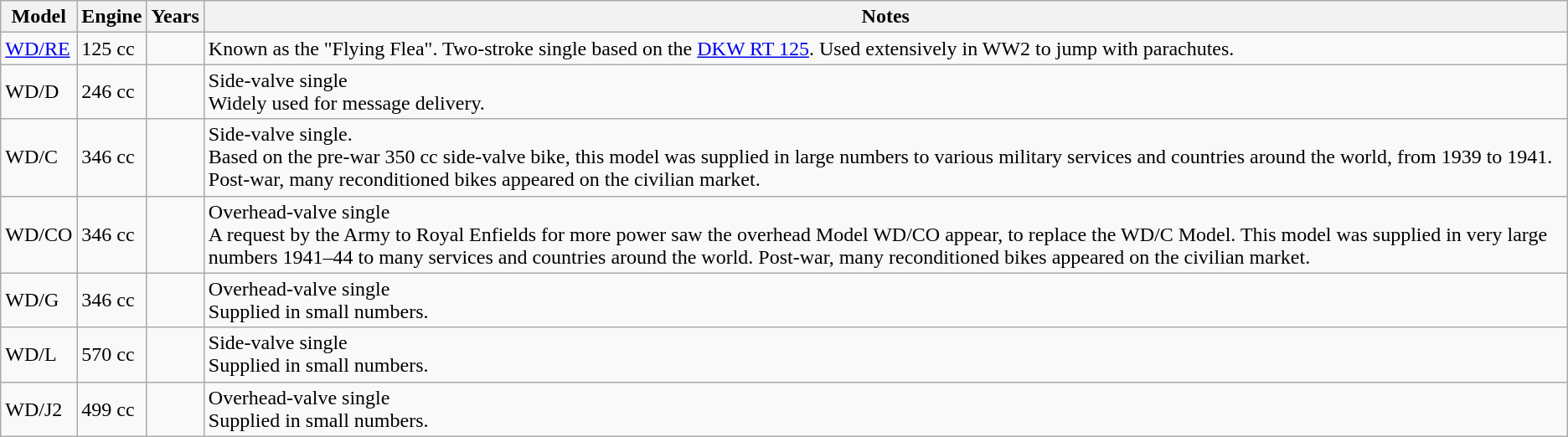<table class="wikitable">
<tr>
<th>Model</th>
<th>Engine</th>
<th>Years</th>
<th>Notes</th>
</tr>
<tr>
<td><a href='#'>WD/RE</a></td>
<td>125 cc</td>
<td></td>
<td>Known as the "Flying Flea". Two-stroke single based on the <a href='#'>DKW RT 125</a>. Used extensively in WW2 to jump with parachutes.</td>
</tr>
<tr>
<td>WD/D</td>
<td>246 cc</td>
<td></td>
<td>Side-valve single<br>Widely used for message delivery.</td>
</tr>
<tr>
<td>WD/C</td>
<td>346 cc</td>
<td></td>
<td>Side-valve single.<br>Based on the pre-war 350 cc side-valve bike, this model was supplied in large numbers to various military services and countries around the world, from 1939 to 1941. Post-war, many reconditioned bikes appeared on the civilian market.</td>
</tr>
<tr>
<td>WD/CO</td>
<td>346 cc</td>
<td></td>
<td>Overhead-valve single<br>A request by the Army to Royal Enfields for more power saw the overhead Model WD/CO appear, to replace the WD/C Model. This model was supplied in very large numbers 1941–44 to many services and countries around the world. Post-war, many reconditioned bikes appeared on the civilian market.</td>
</tr>
<tr>
<td>WD/G</td>
<td>346 cc</td>
<td></td>
<td>Overhead-valve single<br>Supplied in small numbers.</td>
</tr>
<tr>
<td>WD/L</td>
<td>570 cc</td>
<td></td>
<td>Side-valve single<br>Supplied in small numbers.</td>
</tr>
<tr>
<td>WD/J2</td>
<td>499 cc</td>
<td></td>
<td>Overhead-valve single<br>Supplied in small numbers.</td>
</tr>
</table>
